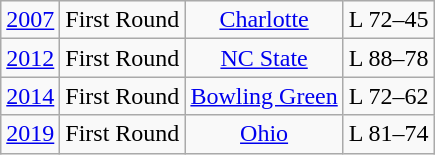<table class="wikitable">
<tr align="center">
<td><a href='#'>2007</a></td>
<td>First Round</td>
<td><a href='#'>Charlotte</a></td>
<td>L 72–45</td>
</tr>
<tr align="center">
<td><a href='#'>2012</a></td>
<td>First Round</td>
<td><a href='#'>NC State</a></td>
<td>L 88–78</td>
</tr>
<tr align="center">
<td><a href='#'>2014</a></td>
<td>First Round</td>
<td><a href='#'>Bowling Green</a></td>
<td>L 72–62</td>
</tr>
<tr align="center">
<td><a href='#'>2019</a></td>
<td>First Round</td>
<td><a href='#'>Ohio</a></td>
<td>L 81–74</td>
</tr>
</table>
